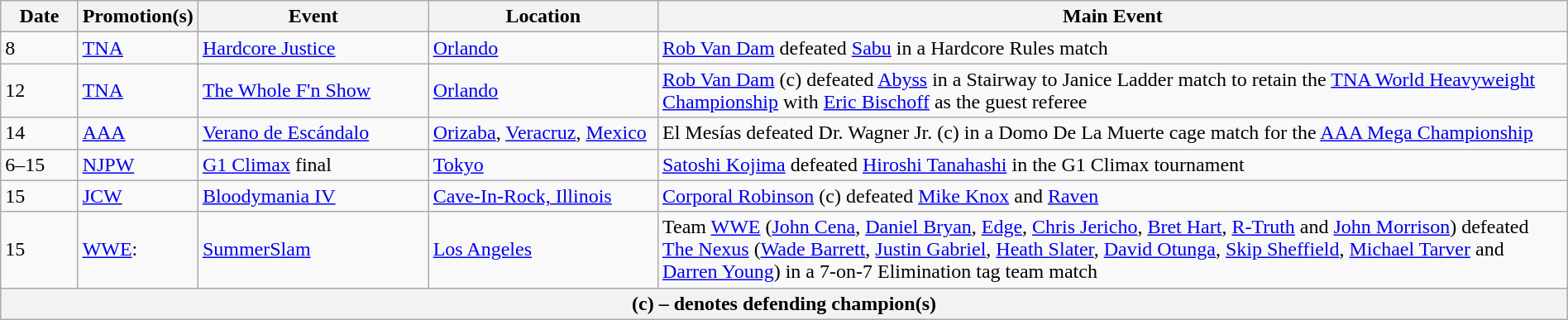<table class="wikitable" style="width:100%;">
<tr>
<th width=5%>Date</th>
<th width=5%>Promotion(s)</th>
<th style="width:15%;">Event</th>
<th style="width:15%;">Location</th>
<th style="width:60%;">Main Event</th>
</tr>
<tr>
<td>8</td>
<td><a href='#'>TNA</a></td>
<td><a href='#'>Hardcore Justice</a></td>
<td><a href='#'>Orlando</a></td>
<td><a href='#'>Rob Van Dam</a> defeated <a href='#'>Sabu</a> in a Hardcore Rules match</td>
</tr>
<tr>
<td>12</td>
<td><a href='#'>TNA</a></td>
<td><a href='#'>The Whole F'n Show</a></td>
<td><a href='#'>Orlando</a></td>
<td><a href='#'>Rob Van Dam</a> (c) defeated <a href='#'>Abyss</a> in a Stairway to Janice Ladder match to retain the <a href='#'>TNA World Heavyweight Championship</a> with <a href='#'>Eric Bischoff</a> as the guest referee</td>
</tr>
<tr>
<td>14</td>
<td><a href='#'>AAA</a></td>
<td><a href='#'>Verano de Escándalo</a></td>
<td><a href='#'>Orizaba</a>, <a href='#'>Veracruz</a>, <a href='#'>Mexico</a></td>
<td>El Mesías defeated Dr. Wagner Jr. (c) in a Domo De La Muerte cage match for the <a href='#'>AAA Mega Championship</a></td>
</tr>
<tr>
<td>6–15</td>
<td><a href='#'>NJPW</a></td>
<td><a href='#'>G1 Climax</a> final</td>
<td><a href='#'>Tokyo</a></td>
<td><a href='#'>Satoshi Kojima</a> defeated <a href='#'>Hiroshi Tanahashi</a> in the G1 Climax tournament</td>
</tr>
<tr>
<td>15</td>
<td><a href='#'>JCW</a></td>
<td><a href='#'>Bloodymania IV</a></td>
<td><a href='#'>Cave-In-Rock, Illinois</a></td>
<td><a href='#'>Corporal Robinson</a> (c) defeated <a href='#'>Mike Knox</a> and <a href='#'>Raven</a></td>
</tr>
<tr>
<td>15</td>
<td><a href='#'>WWE</a>:<br></td>
<td><a href='#'>SummerSlam</a></td>
<td><a href='#'>Los Angeles</a></td>
<td>Team <a href='#'>WWE</a> (<a href='#'>John Cena</a>, <a href='#'>Daniel Bryan</a>, <a href='#'>Edge</a>, <a href='#'>Chris Jericho</a>, <a href='#'>Bret Hart</a>, <a href='#'>R-Truth</a> and <a href='#'>John Morrison</a>) defeated <a href='#'>The Nexus</a> (<a href='#'>Wade Barrett</a>, <a href='#'>Justin Gabriel</a>, <a href='#'>Heath Slater</a>, <a href='#'>David Otunga</a>, <a href='#'>Skip Sheffield</a>, <a href='#'>Michael Tarver</a> and <a href='#'>Darren Young</a>) in a 7-on-7 Elimination tag team match</td>
</tr>
<tr>
<th colspan="5">(c) – denotes defending champion(s)</th>
</tr>
</table>
